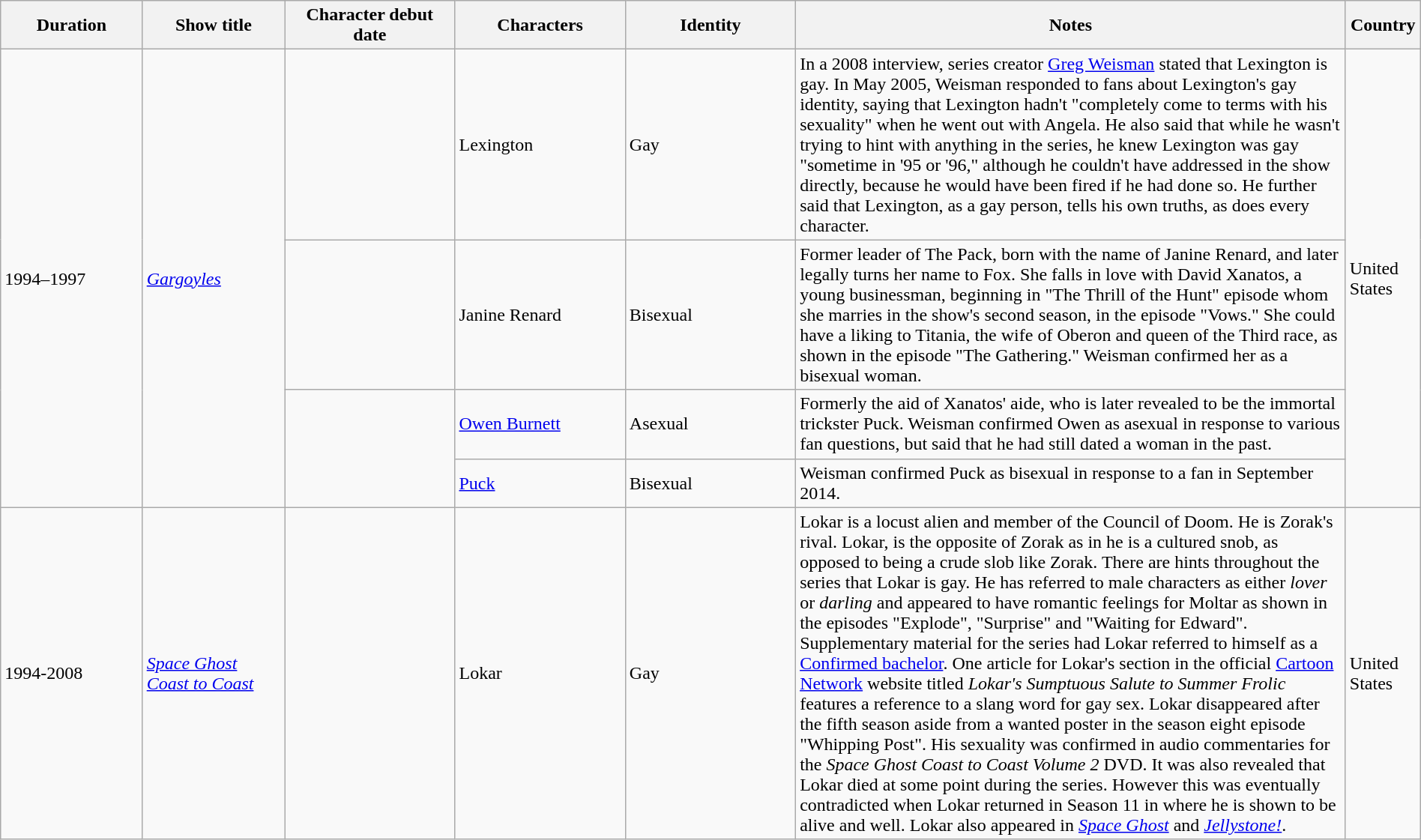<table class="wikitable sortable" style="width: 100%">
<tr>
<th scope="col" style="width:10%;">Duration</th>
<th scope="col" style="width:10%;">Show title</th>
<th scope="col" style="width:12%;">Character debut date</th>
<th scope="col" style="width:12%;">Characters</th>
<th scope="col" style="width:12%;">Identity</th>
<th>Notes</th>
<th>Country</th>
</tr>
<tr>
<td rowspan="4">1994–1997</td>
<td rowspan="4"><em><a href='#'>Gargoyles</a></em></td>
<td></td>
<td>Lexington</td>
<td>Gay</td>
<td>In a 2008 interview, series creator <a href='#'>Greg Weisman</a> stated that Lexington is gay. In May 2005, Weisman responded to fans about Lexington's gay identity, saying that Lexington hadn't "completely come to terms with his sexuality" when he went out with Angela. He also said that while he wasn't trying to hint with anything in the series, he knew Lexington was gay "sometime in '95 or '96," although he couldn't have addressed in the show directly, because he would have been fired if he had done so. He further said that Lexington, as a gay person, tells his own truths, as does every character.</td>
<td rowspan="4">United States</td>
</tr>
<tr>
<td></td>
<td>Janine Renard</td>
<td>Bisexual</td>
<td>Former leader of The Pack, born with the name of Janine Renard, and later legally turns her name to Fox. She falls in love with David Xanatos, a young businessman, beginning in "The Thrill of the Hunt" episode whom she marries in the show's second season, in the episode "Vows." She could have a liking to Titania, the wife of Oberon and queen of the Third race, as shown in the episode "The Gathering." Weisman confirmed her as a bisexual woman.</td>
</tr>
<tr>
<td rowspan="2"></td>
<td><a href='#'>Owen Burnett</a></td>
<td>Asexual</td>
<td>Formerly the aid of Xanatos' aide, who is later revealed to be the immortal trickster Puck. Weisman confirmed Owen as asexual in response to various fan questions, but said that he had still dated a woman in the past.</td>
</tr>
<tr>
<td><a href='#'>Puck</a></td>
<td>Bisexual</td>
<td>Weisman confirmed Puck as bisexual in response to a fan in September 2014.</td>
</tr>
<tr>
<td>1994-2008</td>
<td><em><a href='#'>Space Ghost Coast to Coast</a></em></td>
<td></td>
<td>Lokar</td>
<td>Gay</td>
<td>Lokar is a locust alien and member of the Council of Doom. He is Zorak's rival. Lokar, is the opposite of Zorak as in he is a cultured snob, as opposed to being a crude slob like Zorak. There are hints throughout the series that Lokar is gay. He has referred to male characters as either <em>lover</em> or <em>darling</em> and appeared to have romantic feelings for Moltar as shown in the episodes "Explode", "Surprise" and "Waiting for Edward". Supplementary material for the series had Lokar referred to himself as a <a href='#'>Confirmed bachelor</a>. One article for Lokar's section in the official <a href='#'>Cartoon Network</a> website titled <em>Lokar's Sumptuous Salute to Summer Frolic</em> features a reference to a slang word for gay sex. Lokar disappeared after the fifth season aside from a wanted poster in the season eight episode "Whipping Post". His sexuality was confirmed in audio commentaries for the <em>Space Ghost Coast to Coast Volume 2</em> DVD. It was also revealed that Lokar died at some point during the series. However this was eventually contradicted when Lokar returned in Season 11 in where he is shown to be alive and well. Lokar also appeared in <em><a href='#'>Space Ghost</a></em> and <em><a href='#'>Jellystone!</a></em>.</td>
<td>United States</td>
</tr>
</table>
